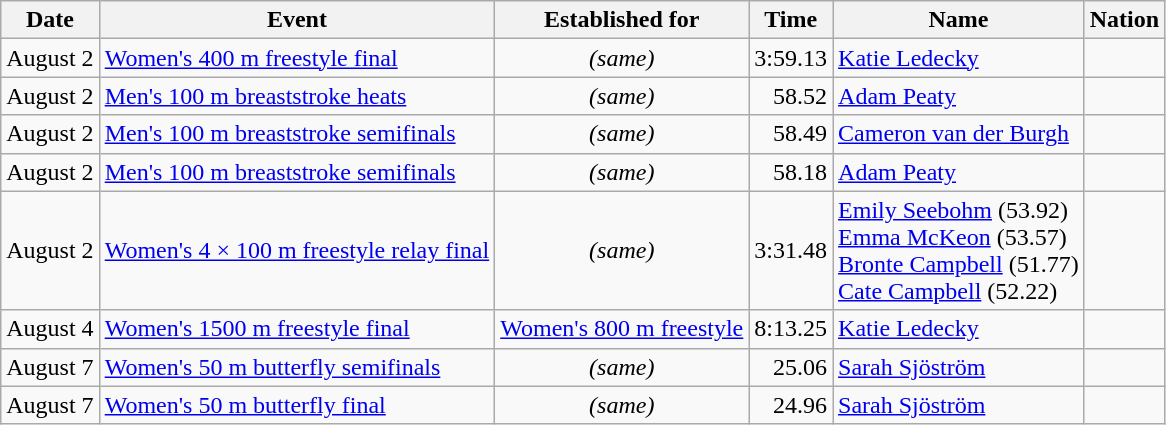<table class="wikitable">
<tr>
<th>Date</th>
<th>Event</th>
<th>Established for</th>
<th>Time</th>
<th>Name</th>
<th>Nation</th>
</tr>
<tr>
<td>August 2</td>
<td><a href='#'>Women's 400 m freestyle final</a></td>
<td style="text-align:center;"><em>(same)</em></td>
<td align="right">3:59.13</td>
<td><a href='#'>Katie Ledecky</a></td>
<td></td>
</tr>
<tr>
<td>August 2</td>
<td><a href='#'>Men's 100 m breaststroke heats</a></td>
<td style="text-align:center;"><em>(same)</em></td>
<td align="right">58.52</td>
<td><a href='#'>Adam Peaty</a></td>
<td></td>
</tr>
<tr>
<td>August 2</td>
<td><a href='#'>Men's 100 m breaststroke semifinals</a></td>
<td style="text-align:center;"><em>(same)</em></td>
<td align="right">58.49</td>
<td><a href='#'>Cameron van der Burgh</a></td>
<td></td>
</tr>
<tr>
<td>August 2</td>
<td><a href='#'>Men's 100 m breaststroke semifinals</a></td>
<td style="text-align:center;"><em>(same)</em></td>
<td align="right">58.18</td>
<td><a href='#'>Adam Peaty</a></td>
<td></td>
</tr>
<tr>
<td>August 2</td>
<td><a href='#'>Women's 4 × 100 m freestyle relay final</a></td>
<td style="text-align:center;"><em>(same)</em></td>
<td align="right">3:31.48</td>
<td><a href='#'>Emily Seebohm</a> (53.92)<br><a href='#'>Emma McKeon</a> (53.57)<br><a href='#'>Bronte Campbell</a> (51.77)<br><a href='#'>Cate Campbell</a> (52.22)</td>
<td></td>
</tr>
<tr>
<td>August 4</td>
<td><a href='#'>Women's 1500 m freestyle final</a></td>
<td style="text-align:center;"><a href='#'>Women's 800 m freestyle</a></td>
<td align="right">8:13.25</td>
<td><a href='#'>Katie Ledecky</a></td>
<td></td>
</tr>
<tr>
<td>August 7</td>
<td><a href='#'>Women's 50 m butterfly semifinals</a></td>
<td style="text-align:center;"><em>(same)</em></td>
<td align="right">25.06</td>
<td><a href='#'>Sarah Sjöström</a></td>
<td></td>
</tr>
<tr>
<td>August 7</td>
<td><a href='#'>Women's 50 m butterfly final</a></td>
<td style="text-align:center;"><em>(same)</em></td>
<td align="right">24.96</td>
<td><a href='#'>Sarah Sjöström</a></td>
<td></td>
</tr>
</table>
